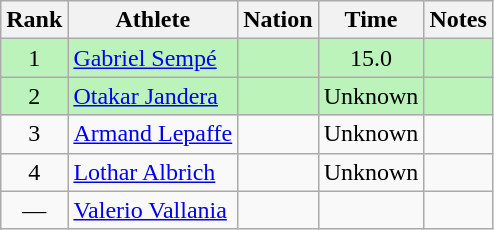<table class="wikitable sortable" style="text-align:center">
<tr>
<th>Rank</th>
<th>Athlete</th>
<th>Nation</th>
<th>Time</th>
<th>Notes</th>
</tr>
<tr bgcolor=bbf3bb>
<td>1</td>
<td align=left><a href='#'>Gabriel Sempé</a></td>
<td align=left></td>
<td>15.0</td>
<td></td>
</tr>
<tr bgcolor=bbf3bb>
<td>2</td>
<td align=left><a href='#'>Otakar Jandera</a></td>
<td align=left></td>
<td>Unknown</td>
<td></td>
</tr>
<tr>
<td>3</td>
<td align=left><a href='#'>Armand Lepaffe</a></td>
<td align=left></td>
<td>Unknown</td>
<td></td>
</tr>
<tr>
<td>4</td>
<td align=left><a href='#'>Lothar Albrich</a></td>
<td align=left></td>
<td>Unknown</td>
<td></td>
</tr>
<tr>
<td data-sort-value=5>—</td>
<td align=left><a href='#'>Valerio Vallania</a></td>
<td align=left></td>
<td></td>
<td></td>
</tr>
</table>
